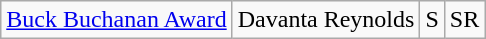<table class="wikitable">
<tr>
<td><a href='#'>Buck Buchanan Award</a></td>
<td>Davanta Reynolds</td>
<td>S</td>
<td>SR</td>
</tr>
</table>
